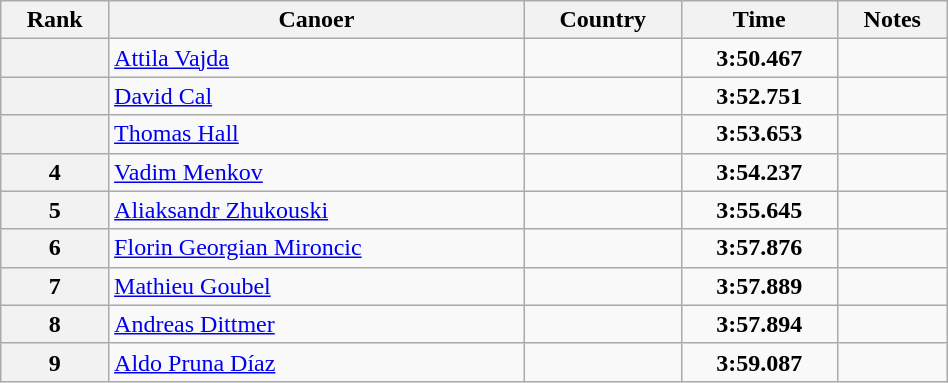<table class="wikitable sortable" width=50% style="text-align:center">
<tr>
<th>Rank</th>
<th>Canoer</th>
<th>Country</th>
<th>Time</th>
<th>Notes</th>
</tr>
<tr>
<th></th>
<td align=left><a href='#'>Attila Vajda</a></td>
<td align=left></td>
<td><strong>3:50.467</strong></td>
<td></td>
</tr>
<tr>
<th></th>
<td align=left><a href='#'>David Cal</a></td>
<td align=left></td>
<td><strong>3:52.751</strong></td>
<td></td>
</tr>
<tr>
<th></th>
<td align=left><a href='#'>Thomas Hall</a></td>
<td align=left></td>
<td><strong>3:53.653</strong></td>
<td></td>
</tr>
<tr>
<th>4</th>
<td align=left><a href='#'>Vadim Menkov</a></td>
<td align=left></td>
<td><strong>3:54.237</strong></td>
<td></td>
</tr>
<tr>
<th>5</th>
<td align=left><a href='#'>Aliaksandr Zhukouski</a></td>
<td align=left></td>
<td><strong>3:55.645</strong></td>
<td></td>
</tr>
<tr>
<th>6</th>
<td align=left><a href='#'>Florin Georgian Mironcic</a></td>
<td align=left></td>
<td><strong>3:57.876</strong></td>
<td></td>
</tr>
<tr>
<th>7</th>
<td align=left><a href='#'>Mathieu Goubel</a></td>
<td align=left></td>
<td><strong>3:57.889</strong></td>
<td></td>
</tr>
<tr>
<th>8</th>
<td align=left><a href='#'>Andreas Dittmer</a></td>
<td align=left></td>
<td><strong>3:57.894</strong></td>
<td></td>
</tr>
<tr>
<th>9</th>
<td align=left><a href='#'>Aldo Pruna Díaz</a></td>
<td align=left></td>
<td><strong>3:59.087</strong></td>
<td></td>
</tr>
</table>
